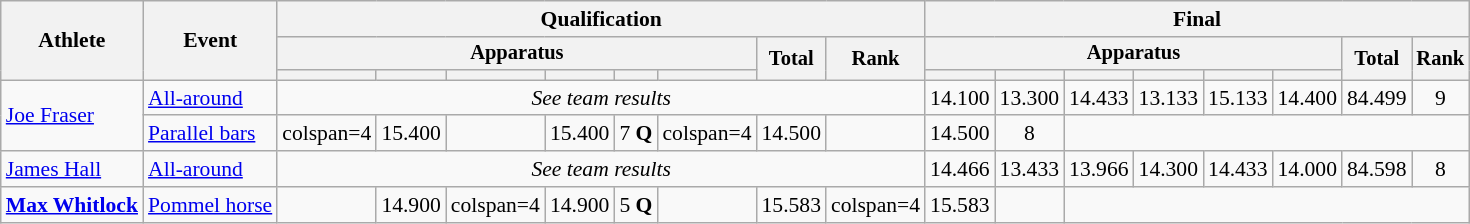<table class=wikitable style=font-size:90%;text-align:center>
<tr>
<th rowspan=3>Athlete</th>
<th rowspan=3>Event</th>
<th colspan =8>Qualification</th>
<th colspan =8>Final</th>
</tr>
<tr style=font-size:95%>
<th colspan=6>Apparatus</th>
<th rowspan=2>Total</th>
<th rowspan=2>Rank</th>
<th colspan=6>Apparatus</th>
<th rowspan=2>Total</th>
<th rowspan=2>Rank</th>
</tr>
<tr style=font-size:95%>
<th></th>
<th></th>
<th></th>
<th></th>
<th></th>
<th></th>
<th></th>
<th></th>
<th></th>
<th></th>
<th></th>
<th></th>
</tr>
<tr>
<td align=left rowspan=2><a href='#'>Joe Fraser</a></td>
<td align=left><a href='#'>All-around</a></td>
<td colspan=8><em>See team results</em></td>
<td>14.100</td>
<td>13.300</td>
<td>14.433</td>
<td>13.133</td>
<td>15.133</td>
<td>14.400</td>
<td>84.499</td>
<td>9</td>
</tr>
<tr>
<td align=left><a href='#'>Parallel bars</a></td>
<td>colspan=4 </td>
<td>15.400</td>
<td></td>
<td>15.400</td>
<td>7 <strong>Q</strong></td>
<td>colspan=4 </td>
<td>14.500</td>
<td></td>
<td>14.500</td>
<td>8</td>
</tr>
<tr>
<td align=left><a href='#'>James Hall</a></td>
<td align=left><a href='#'>All-around</a></td>
<td colspan=8><em>See team results</em></td>
<td>14.466</td>
<td>13.433</td>
<td>13.966</td>
<td>14.300</td>
<td>14.433</td>
<td>14.000</td>
<td>84.598</td>
<td>8</td>
</tr>
<tr>
<td align=left><strong><a href='#'>Max Whitlock</a></strong></td>
<td align=left><a href='#'>Pommel horse</a></td>
<td></td>
<td>14.900</td>
<td>colspan=4 </td>
<td>14.900</td>
<td>5 <strong>Q</strong></td>
<td></td>
<td>15.583</td>
<td>colspan=4 </td>
<td>15.583</td>
<td></td>
</tr>
</table>
